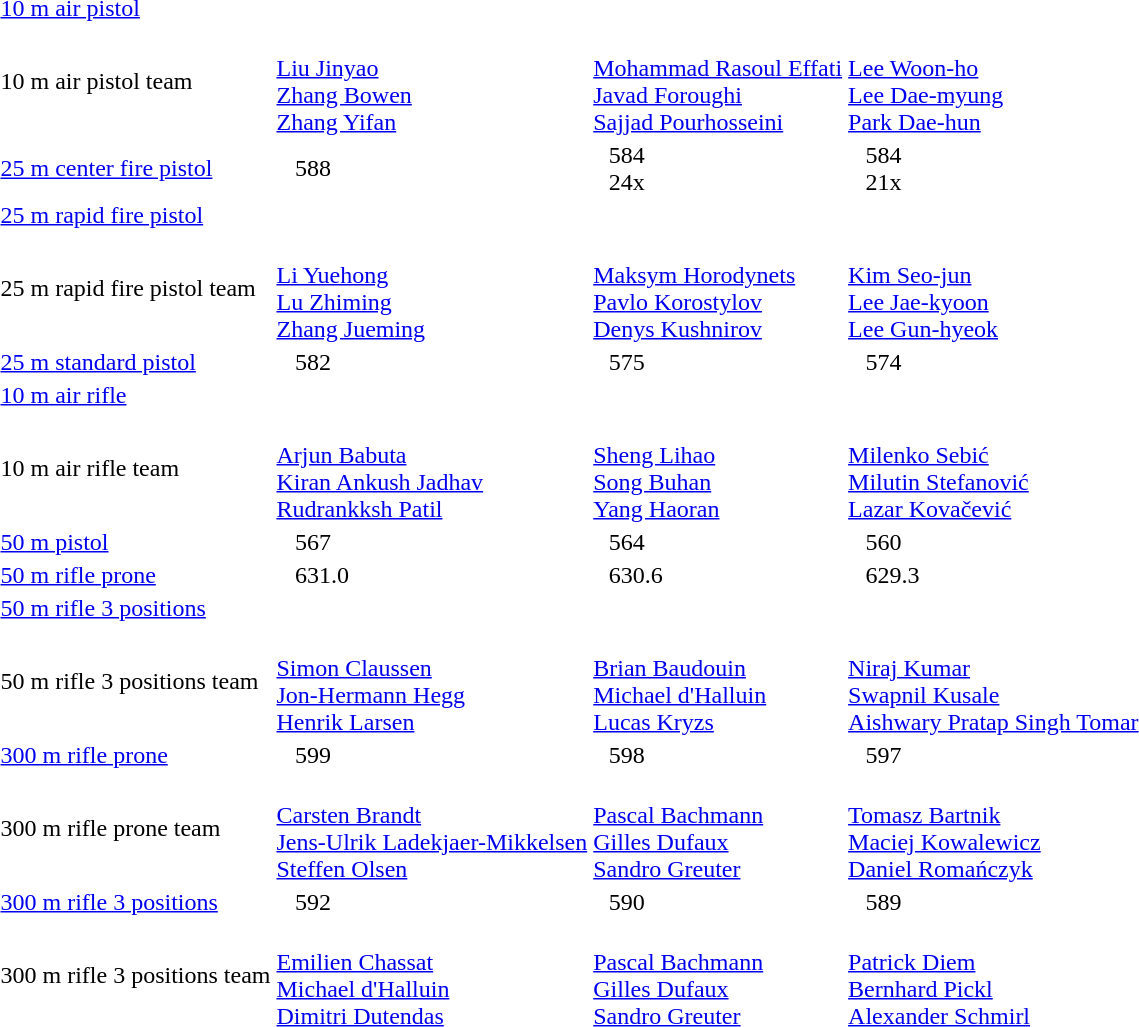<table>
<tr>
<td><a href='#'>10 m air pistol</a></td>
<td colspan=2></td>
<td colspan=2></td>
<td colspan=2></td>
</tr>
<tr>
<td>10 m air pistol team</td>
<td colspan=2><br><a href='#'>Liu Jinyao</a><br><a href='#'>Zhang Bowen</a><br><a href='#'>Zhang Yifan</a></td>
<td colspan=2><br><a href='#'>Mohammad Rasoul Effati</a><br><a href='#'>Javad Foroughi</a><br><a href='#'>Sajjad Pourhosseini</a></td>
<td colspan=2><br><a href='#'>Lee Woon-ho</a><br><a href='#'>Lee Dae-myung</a><br><a href='#'>Park Dae-hun</a></td>
</tr>
<tr>
<td><a href='#'>25 m center fire pistol</a></td>
<td></td>
<td>588</td>
<td></td>
<td>584<br>24x</td>
<td></td>
<td>584<br>21x</td>
</tr>
<tr>
<td><a href='#'>25 m rapid fire pistol</a></td>
<td colspan=2></td>
<td colspan=2></td>
<td colspan=2></td>
</tr>
<tr>
<td>25 m rapid fire pistol team</td>
<td colspan=2><br><a href='#'>Li Yuehong</a><br><a href='#'>Lu Zhiming</a><br><a href='#'>Zhang Jueming</a></td>
<td colspan=2><br><a href='#'>Maksym Horodynets</a><br><a href='#'>Pavlo Korostylov</a><br><a href='#'>Denys Kushnirov</a></td>
<td colspan=2><br><a href='#'>Kim Seo-jun</a><br><a href='#'>Lee Jae-kyoon</a><br><a href='#'>Lee Gun-hyeok</a></td>
</tr>
<tr>
<td><a href='#'>25 m standard pistol</a></td>
<td></td>
<td>582</td>
<td></td>
<td>575</td>
<td></td>
<td>574</td>
</tr>
<tr>
<td><a href='#'>10 m air rifle</a></td>
<td colspan=2></td>
<td colspan=2></td>
<td colspan=2></td>
</tr>
<tr>
<td>10 m air rifle team</td>
<td colspan=2><br><a href='#'>Arjun Babuta</a><br><a href='#'>Kiran Ankush Jadhav</a><br><a href='#'>Rudrankksh Patil</a></td>
<td colspan=2><br><a href='#'>Sheng Lihao</a><br><a href='#'>Song Buhan</a><br><a href='#'>Yang Haoran</a></td>
<td colspan=2><br><a href='#'>Milenko Sebić</a><br><a href='#'>Milutin Stefanović</a><br><a href='#'>Lazar Kovačević</a></td>
</tr>
<tr>
<td><a href='#'>50 m pistol</a></td>
<td></td>
<td>567</td>
<td></td>
<td>564</td>
<td></td>
<td>560</td>
</tr>
<tr>
<td><a href='#'>50 m rifle prone</a></td>
<td></td>
<td>631.0</td>
<td></td>
<td>630.6</td>
<td></td>
<td>629.3</td>
</tr>
<tr>
<td><a href='#'>50 m rifle 3 positions</a></td>
<td colspan=2></td>
<td colspan=2></td>
<td colspan=2></td>
</tr>
<tr>
<td>50 m rifle 3 positions team</td>
<td colspan=2><br><a href='#'>Simon Claussen</a><br><a href='#'>Jon-Hermann Hegg</a><br><a href='#'>Henrik Larsen</a></td>
<td colspan=2><br><a href='#'>Brian Baudouin</a><br><a href='#'>Michael d'Halluin</a><br><a href='#'>Lucas Kryzs</a></td>
<td colspan=2><br><a href='#'>Niraj Kumar</a><br><a href='#'>Swapnil Kusale</a><br><a href='#'>Aishwary Pratap Singh Tomar</a></td>
</tr>
<tr>
<td><a href='#'>300 m rifle prone</a></td>
<td></td>
<td>599</td>
<td></td>
<td>598</td>
<td></td>
<td>597</td>
</tr>
<tr>
<td>300 m rifle prone team</td>
<td colspan=2><br><a href='#'>Carsten Brandt</a><br><a href='#'>Jens-Ulrik Ladekjaer-Mikkelsen</a><br><a href='#'>Steffen Olsen</a></td>
<td colspan=2><br><a href='#'>Pascal Bachmann</a><br><a href='#'>Gilles Dufaux</a><br><a href='#'>Sandro Greuter</a></td>
<td colspan=2><br><a href='#'>Tomasz Bartnik</a><br><a href='#'>Maciej Kowalewicz</a><br><a href='#'>Daniel Romańczyk</a></td>
</tr>
<tr>
<td><a href='#'>300 m rifle 3 positions</a></td>
<td></td>
<td>592</td>
<td></td>
<td>590</td>
<td></td>
<td>589</td>
</tr>
<tr>
<td>300 m rifle 3 positions team</td>
<td colspan=2><br><a href='#'>Emilien Chassat</a><br><a href='#'>Michael d'Halluin</a><br><a href='#'>Dimitri Dutendas</a></td>
<td colspan=2><br><a href='#'>Pascal Bachmann</a><br><a href='#'>Gilles Dufaux</a><br><a href='#'>Sandro Greuter</a></td>
<td colspan=2><br><a href='#'>Patrick Diem</a><br><a href='#'>Bernhard Pickl</a><br><a href='#'>Alexander Schmirl</a></td>
</tr>
</table>
